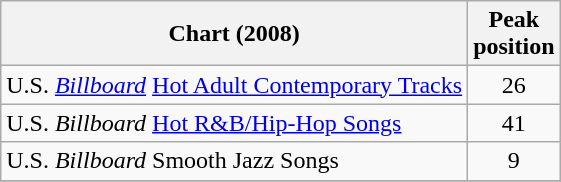<table class="wikitable sortable">
<tr>
<th align="left">Chart (2008)</th>
<th align="left">Peak<br>position</th>
</tr>
<tr>
<td align="left">U.S. <a href='#'><em>Billboard</em></a> <a href='#'>Hot Adult Contemporary Tracks</a></td>
<td align="center">26</td>
</tr>
<tr>
<td align="left">U.S. <em>Billboard</em> <a href='#'>Hot R&B/Hip-Hop Songs</a></td>
<td align="center">41</td>
</tr>
<tr>
<td align="left">U.S. <em>Billboard</em> Smooth Jazz Songs</td>
<td align="center">9</td>
</tr>
<tr>
</tr>
</table>
